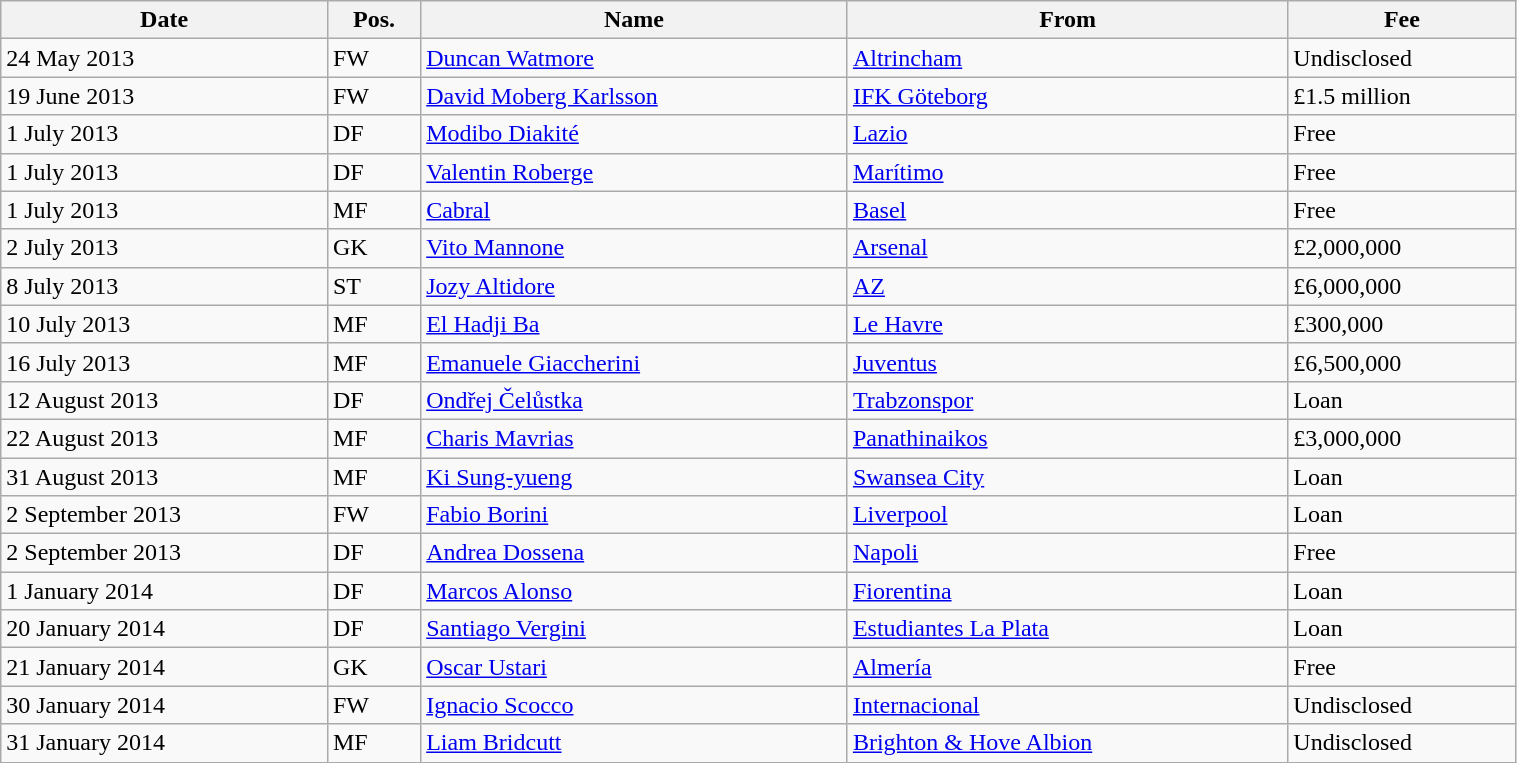<table class="wikitable" style="width:80%; text-align:center; text-align:left;">
<tr>
<th>Date</th>
<th>Pos.</th>
<th>Name</th>
<th>From</th>
<th>Fee</th>
</tr>
<tr>
<td>24 May 2013</td>
<td>FW</td>
<td> <a href='#'>Duncan Watmore</a></td>
<td> <a href='#'>Altrincham</a></td>
<td>Undisclosed</td>
</tr>
<tr>
<td>19 June 2013</td>
<td>FW</td>
<td> <a href='#'>David Moberg Karlsson</a></td>
<td> <a href='#'>IFK Göteborg</a></td>
<td>£1.5 million</td>
</tr>
<tr>
<td>1 July 2013</td>
<td>DF</td>
<td> <a href='#'>Modibo Diakité</a></td>
<td> <a href='#'>Lazio</a></td>
<td>Free</td>
</tr>
<tr>
<td>1 July 2013</td>
<td>DF</td>
<td> <a href='#'>Valentin Roberge</a></td>
<td> <a href='#'>Marítimo</a></td>
<td>Free</td>
</tr>
<tr>
<td>1 July 2013</td>
<td>MF</td>
<td> <a href='#'>Cabral</a></td>
<td> <a href='#'>Basel</a></td>
<td>Free</td>
</tr>
<tr>
<td>2 July 2013</td>
<td>GK</td>
<td> <a href='#'>Vito Mannone</a></td>
<td> <a href='#'>Arsenal</a></td>
<td>£2,000,000</td>
</tr>
<tr>
<td>8 July 2013</td>
<td>ST</td>
<td> <a href='#'>Jozy Altidore</a></td>
<td> <a href='#'>AZ</a></td>
<td>£6,000,000</td>
</tr>
<tr>
<td>10 July 2013</td>
<td>MF</td>
<td> <a href='#'>El Hadji Ba</a></td>
<td> <a href='#'>Le Havre</a></td>
<td>£300,000</td>
</tr>
<tr>
<td>16 July 2013</td>
<td>MF</td>
<td> <a href='#'>Emanuele Giaccherini</a></td>
<td> <a href='#'>Juventus</a></td>
<td>£6,500,000</td>
</tr>
<tr>
<td>12 August 2013</td>
<td>DF</td>
<td> <a href='#'>Ondřej Čelůstka</a></td>
<td> <a href='#'>Trabzonspor</a></td>
<td>Loan</td>
</tr>
<tr>
<td>22 August 2013</td>
<td>MF</td>
<td> <a href='#'>Charis Mavrias</a></td>
<td> <a href='#'>Panathinaikos</a></td>
<td>£3,000,000</td>
</tr>
<tr>
<td>31 August 2013</td>
<td>MF</td>
<td> <a href='#'>Ki Sung-yueng</a></td>
<td> <a href='#'>Swansea City</a></td>
<td>Loan</td>
</tr>
<tr>
<td>2 September 2013</td>
<td>FW</td>
<td> <a href='#'>Fabio Borini</a></td>
<td> <a href='#'>Liverpool</a></td>
<td>Loan</td>
</tr>
<tr>
<td>2 September 2013</td>
<td>DF</td>
<td> <a href='#'>Andrea Dossena</a></td>
<td> <a href='#'>Napoli</a></td>
<td>Free</td>
</tr>
<tr>
<td>1 January 2014</td>
<td>DF</td>
<td> <a href='#'>Marcos Alonso</a></td>
<td> <a href='#'>Fiorentina</a></td>
<td>Loan</td>
</tr>
<tr>
<td>20 January 2014</td>
<td>DF</td>
<td> <a href='#'>Santiago Vergini</a></td>
<td> <a href='#'>Estudiantes La Plata</a></td>
<td>Loan</td>
</tr>
<tr>
<td>21 January 2014</td>
<td>GK</td>
<td> <a href='#'>Oscar Ustari</a></td>
<td> <a href='#'>Almería</a></td>
<td>Free</td>
</tr>
<tr>
<td>30 January 2014</td>
<td>FW</td>
<td> <a href='#'>Ignacio Scocco</a></td>
<td> <a href='#'>Internacional</a></td>
<td>Undisclosed</td>
</tr>
<tr>
<td>31 January 2014</td>
<td>MF</td>
<td> <a href='#'>Liam Bridcutt</a></td>
<td> <a href='#'>Brighton & Hove Albion</a></td>
<td>Undisclosed</td>
</tr>
</table>
